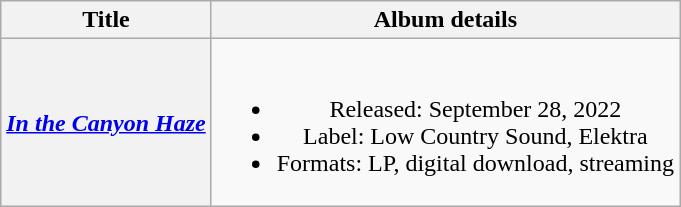<table class="wikitable plainrowheaders" style="text-align:center;">
<tr>
<th scope="col">Title</th>
<th scope="col">Album details</th>
</tr>
<tr>
<th scope="row"><em><a href='#'>In the Canyon Haze</a></em></th>
<td><br><ul><li>Released: September 28, 2022</li><li>Label: Low Country Sound, Elektra</li><li>Formats: LP, digital download, streaming</li></ul></td>
</tr>
</table>
